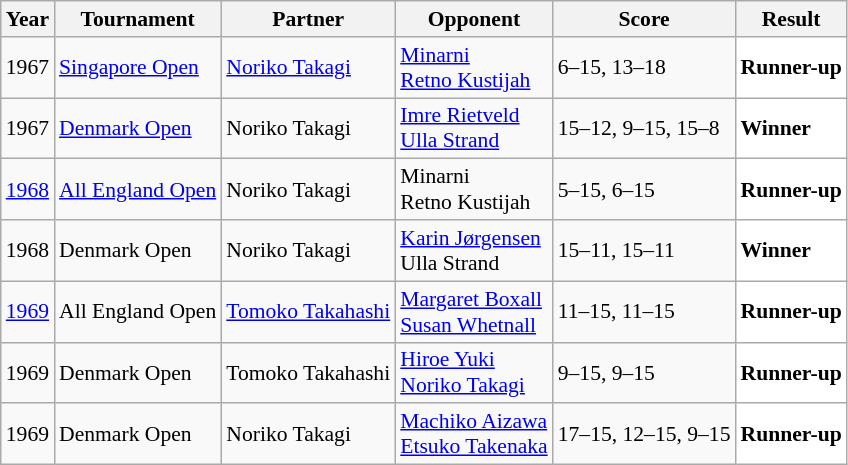<table class="sortable wikitable" style="font-size: 90%;">
<tr>
<th>Year</th>
<th>Tournament</th>
<th>Partner</th>
<th>Opponent</th>
<th>Score</th>
<th>Result</th>
</tr>
<tr>
<td align="center">1967</td>
<td align="left"><a href='#'>Singapore Open</a></td>
<td align="left"> <a href='#'>Noriko Takagi</a></td>
<td align="left"> <a href='#'>Minarni</a><br> <a href='#'>Retno Kustijah</a></td>
<td align="left">6–15, 13–18</td>
<td style="text-align:left; background:white"> <strong>Runner-up</strong></td>
</tr>
<tr>
<td align="center">1967</td>
<td align="left"><a href='#'>Denmark Open</a></td>
<td align="left"> Noriko Takagi</td>
<td align="left"> <a href='#'>Imre Rietveld</a><br> <a href='#'>Ulla Strand</a></td>
<td align="left">15–12, 9–15, 15–8</td>
<td style="text-align:left; background: white"> <strong>Winner</strong></td>
</tr>
<tr>
<td align="center"><a href='#'>1968</a></td>
<td align="left"><a href='#'>All England Open</a></td>
<td align="left"> Noriko Takagi</td>
<td align="left"> Minarni<br> Retno Kustijah</td>
<td align="left">5–15, 6–15</td>
<td style="text-align:left; background:white"> <strong>Runner-up</strong></td>
</tr>
<tr>
<td align="center">1968</td>
<td align="left">Denmark Open</td>
<td align="left"> Noriko Takagi</td>
<td align="left"> <a href='#'>Karin Jørgensen</a><br> Ulla Strand</td>
<td align="left">15–11, 15–11</td>
<td style="text-align:left; background:white"> <strong>Winner</strong></td>
</tr>
<tr>
<td align="center"><a href='#'>1969</a></td>
<td align="left">All England Open</td>
<td align="left"> <a href='#'>Tomoko Takahashi</a></td>
<td align="left"> <a href='#'>Margaret Boxall</a><br> <a href='#'>Susan Whetnall</a></td>
<td align="left">11–15, 11–15</td>
<td style="text-align:left; background:white"> <strong>Runner-up</strong></td>
</tr>
<tr>
<td align="center">1969</td>
<td align="left">Denmark Open</td>
<td align="left"> Tomoko Takahashi</td>
<td align="left"> <a href='#'>Hiroe Yuki</a><br> <a href='#'>Noriko Takagi</a></td>
<td align="left">9–15, 9–15</td>
<td style="text-align:left; background:white"> <strong>Runner-up</strong></td>
</tr>
<tr>
<td align="center">1969</td>
<td align="left">Denmark Open</td>
<td align="left"> Noriko Takagi</td>
<td align="left"> <a href='#'>Machiko Aizawa</a><br> <a href='#'>Etsuko Takenaka</a></td>
<td align="left">17–15, 12–15, 9–15</td>
<td style="text-align:left; background:white"> <strong>Runner-up</strong></td>
</tr>
</table>
